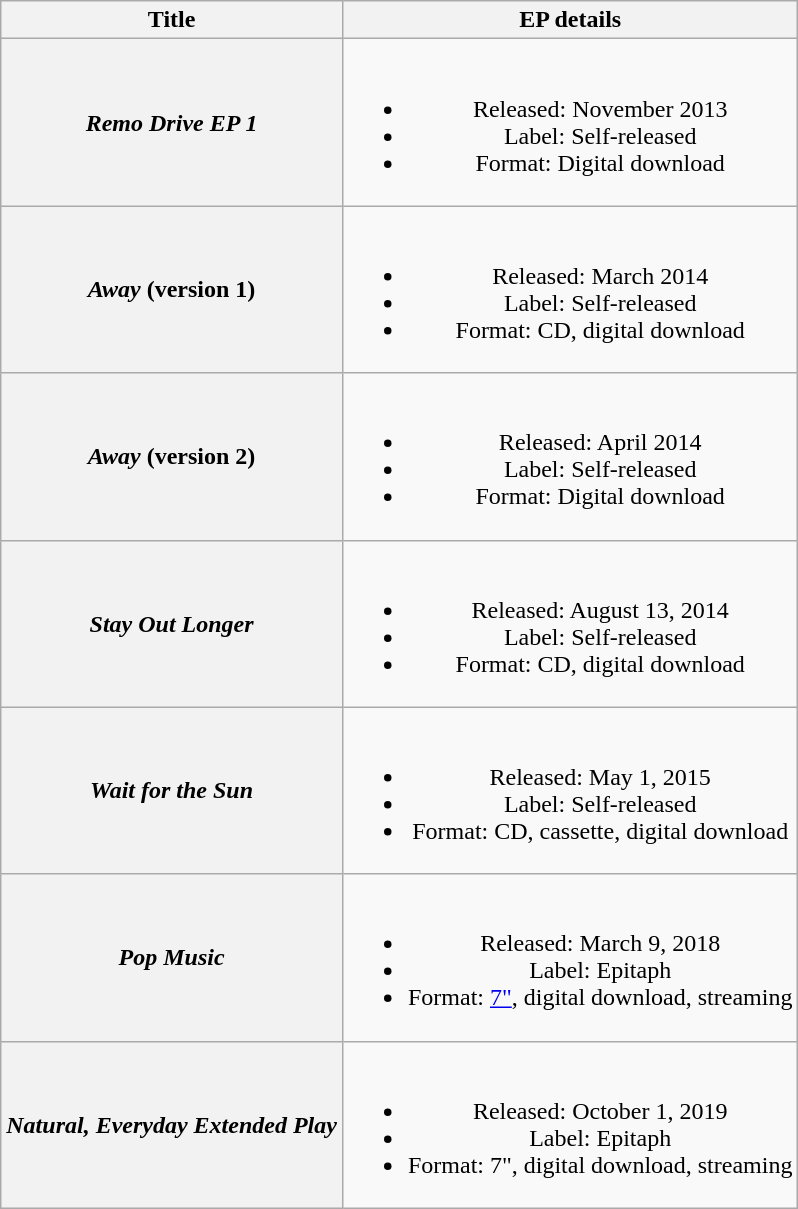<table class="wikitable plainrowheaders" style="text-align:center;">
<tr>
<th scope="col">Title</th>
<th scope="col">EP details</th>
</tr>
<tr>
<th scope="row"><em>Remo Drive EP 1</em></th>
<td><br><ul><li>Released: November 2013</li><li>Label: Self-released</li><li>Format: Digital download</li></ul></td>
</tr>
<tr>
<th scope="row"><em>Away</em> (version 1)</th>
<td><br><ul><li>Released: March 2014</li><li>Label: Self-released</li><li>Format: CD, digital download</li></ul></td>
</tr>
<tr>
<th scope="row"><em>Away</em> (version 2)</th>
<td><br><ul><li>Released: April 2014</li><li>Label: Self-released</li><li>Format: Digital download</li></ul></td>
</tr>
<tr>
<th scope="row"><em>Stay Out Longer</em></th>
<td><br><ul><li>Released: August 13, 2014</li><li>Label: Self-released</li><li>Format: CD, digital download</li></ul></td>
</tr>
<tr>
<th scope="row"><em>Wait for the Sun</em></th>
<td><br><ul><li>Released: May 1, 2015</li><li>Label: Self-released</li><li>Format: CD, cassette, digital download</li></ul></td>
</tr>
<tr>
<th scope="row"><em>Pop Music</em></th>
<td><br><ul><li>Released: March 9, 2018</li><li>Label: Epitaph</li><li>Format: <a href='#'>7"</a>, digital download, streaming</li></ul></td>
</tr>
<tr>
<th scope="row"><em>Natural, Everyday Extended Play</em></th>
<td><br><ul><li>Released: October 1, 2019</li><li>Label: Epitaph</li><li>Format: 7", digital download, streaming</li></ul></td>
</tr>
</table>
